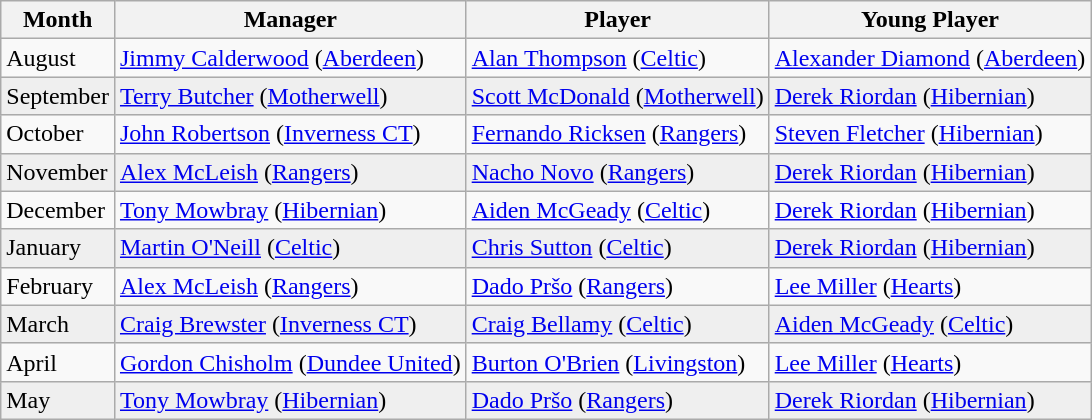<table class="wikitable">
<tr>
<th>Month</th>
<th>Manager</th>
<th>Player</th>
<th>Young Player</th>
</tr>
<tr>
<td>August</td>
<td> <a href='#'>Jimmy Calderwood</a> (<a href='#'>Aberdeen</a>)</td>
<td> <a href='#'>Alan Thompson</a> (<a href='#'>Celtic</a>)</td>
<td> <a href='#'>Alexander Diamond</a> (<a href='#'>Aberdeen</a>)</td>
</tr>
<tr bgcolor="#EFEFEF">
<td>September</td>
<td> <a href='#'>Terry Butcher</a> (<a href='#'>Motherwell</a>)</td>
<td> <a href='#'>Scott McDonald</a> (<a href='#'>Motherwell</a>)</td>
<td> <a href='#'>Derek Riordan</a> (<a href='#'>Hibernian</a>)</td>
</tr>
<tr>
<td>October</td>
<td> <a href='#'>John Robertson</a> (<a href='#'>Inverness CT</a>)</td>
<td> <a href='#'>Fernando Ricksen</a> (<a href='#'>Rangers</a>)</td>
<td> <a href='#'>Steven Fletcher</a> (<a href='#'>Hibernian</a>)</td>
</tr>
<tr bgcolor="#EFEFEF">
<td>November</td>
<td> <a href='#'>Alex McLeish</a> (<a href='#'>Rangers</a>)</td>
<td> <a href='#'>Nacho Novo</a> (<a href='#'>Rangers</a>)</td>
<td> <a href='#'>Derek Riordan</a> (<a href='#'>Hibernian</a>)</td>
</tr>
<tr>
<td>December</td>
<td> <a href='#'>Tony Mowbray</a> (<a href='#'>Hibernian</a>)</td>
<td> <a href='#'>Aiden McGeady</a> (<a href='#'>Celtic</a>)</td>
<td> <a href='#'>Derek Riordan</a> (<a href='#'>Hibernian</a>)</td>
</tr>
<tr bgcolor="#EFEFEF">
<td>January</td>
<td> <a href='#'>Martin O'Neill</a> (<a href='#'>Celtic</a>)</td>
<td> <a href='#'>Chris Sutton</a> (<a href='#'>Celtic</a>)</td>
<td> <a href='#'>Derek Riordan</a> (<a href='#'>Hibernian</a>)</td>
</tr>
<tr>
<td>February</td>
<td> <a href='#'>Alex McLeish</a> (<a href='#'>Rangers</a>)</td>
<td> <a href='#'>Dado Pršo</a> (<a href='#'>Rangers</a>)</td>
<td> <a href='#'>Lee Miller</a> (<a href='#'>Hearts</a>)</td>
</tr>
<tr bgcolor="#EFEFEF">
<td>March</td>
<td> <a href='#'>Craig Brewster</a> (<a href='#'>Inverness CT</a>)</td>
<td> <a href='#'>Craig Bellamy</a> (<a href='#'>Celtic</a>)</td>
<td> <a href='#'>Aiden McGeady</a> (<a href='#'>Celtic</a>)</td>
</tr>
<tr>
<td>April</td>
<td> <a href='#'>Gordon Chisholm</a> (<a href='#'>Dundee United</a>)</td>
<td> <a href='#'>Burton O'Brien</a> (<a href='#'>Livingston</a>)</td>
<td> <a href='#'>Lee Miller</a> (<a href='#'>Hearts</a>)</td>
</tr>
<tr bgcolor="#EFEFEF">
<td>May</td>
<td> <a href='#'>Tony Mowbray</a> (<a href='#'>Hibernian</a>)</td>
<td> <a href='#'>Dado Pršo</a> (<a href='#'>Rangers</a>)</td>
<td> <a href='#'>Derek Riordan</a> (<a href='#'>Hibernian</a>)</td>
</tr>
</table>
